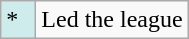<table class="wikitable">
<tr>
<td style="background:#CFECEC; width:1em">*</td>
<td>Led the league</td>
</tr>
</table>
